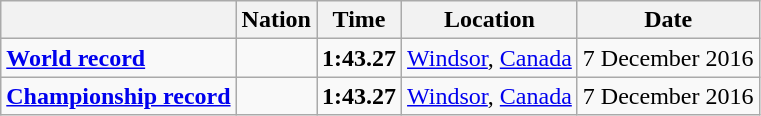<table class=wikitable>
<tr>
<th></th>
<th>Nation</th>
<th>Time</th>
<th>Location</th>
<th>Date</th>
</tr>
<tr>
<td><strong><a href='#'>World record</a></strong></td>
<td align=left></td>
<td><strong>1:43.27</strong></td>
<td><a href='#'>Windsor</a>, <a href='#'>Canada</a></td>
<td>7 December 2016</td>
</tr>
<tr>
<td><strong><a href='#'>Championship record</a></strong></td>
<td align=left></td>
<td><strong>1:43.27</strong></td>
<td><a href='#'>Windsor</a>, <a href='#'>Canada</a></td>
<td>7 December 2016</td>
</tr>
</table>
